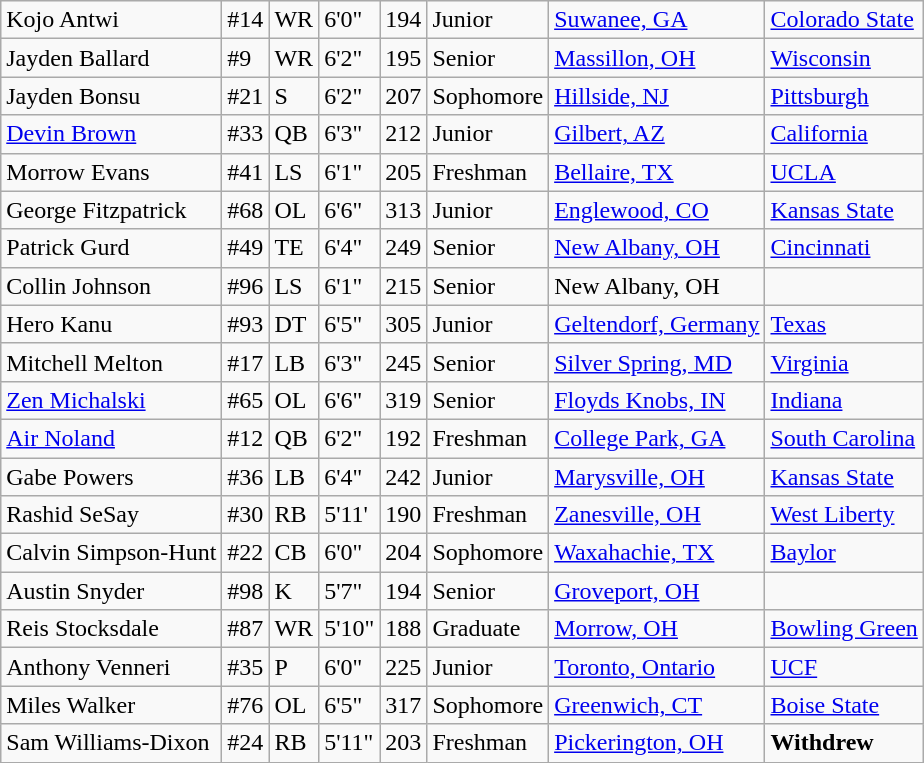<table class="wikitable sortable">
<tr>
<td>Kojo Antwi</td>
<td>#14</td>
<td>WR</td>
<td>6'0"</td>
<td>194</td>
<td>Junior</td>
<td><a href='#'>Suwanee, GA</a></td>
<td><a href='#'>Colorado State</a></td>
</tr>
<tr>
<td>Jayden Ballard</td>
<td>#9</td>
<td>WR</td>
<td>6'2"</td>
<td>195</td>
<td>Senior</td>
<td><a href='#'>Massillon, OH</a></td>
<td><a href='#'>Wisconsin</a></td>
</tr>
<tr>
<td>Jayden Bonsu</td>
<td>#21</td>
<td>S</td>
<td>6'2"</td>
<td>207</td>
<td>Sophomore</td>
<td><a href='#'>Hillside, NJ</a></td>
<td><a href='#'>Pittsburgh</a></td>
</tr>
<tr>
<td><a href='#'>Devin Brown</a></td>
<td>#33</td>
<td>QB</td>
<td>6'3"</td>
<td>212</td>
<td>Junior</td>
<td><a href='#'>Gilbert, AZ</a></td>
<td><a href='#'>California</a></td>
</tr>
<tr>
<td>Morrow Evans</td>
<td>#41</td>
<td>LS</td>
<td>6'1"</td>
<td>205</td>
<td>Freshman</td>
<td><a href='#'>Bellaire, TX</a></td>
<td><a href='#'>UCLA</a></td>
</tr>
<tr>
<td>George Fitzpatrick</td>
<td>#68</td>
<td>OL</td>
<td>6'6"</td>
<td>313</td>
<td>Junior</td>
<td><a href='#'>Englewood, CO</a></td>
<td><a href='#'>Kansas State</a></td>
</tr>
<tr>
<td>Patrick Gurd</td>
<td>#49</td>
<td>TE</td>
<td>6'4"</td>
<td>249</td>
<td>Senior</td>
<td><a href='#'>New Albany, OH</a></td>
<td><a href='#'>Cincinnati</a></td>
</tr>
<tr>
<td>Collin Johnson</td>
<td>#96</td>
<td>LS</td>
<td>6'1"</td>
<td>215</td>
<td>Senior</td>
<td>New Albany, OH</td>
<td></td>
</tr>
<tr>
<td>Hero Kanu</td>
<td>#93</td>
<td>DT</td>
<td>6'5"</td>
<td>305</td>
<td>Junior</td>
<td><a href='#'>Geltendorf, Germany</a></td>
<td><a href='#'>Texas</a></td>
</tr>
<tr>
<td>Mitchell Melton</td>
<td>#17</td>
<td>LB</td>
<td>6'3"</td>
<td>245</td>
<td>Senior</td>
<td><a href='#'>Silver Spring, MD</a></td>
<td><a href='#'>Virginia</a></td>
</tr>
<tr>
<td><a href='#'>Zen Michalski</a></td>
<td>#65</td>
<td>OL</td>
<td>6'6"</td>
<td>319</td>
<td>Senior</td>
<td><a href='#'>Floyds Knobs, IN</a></td>
<td><a href='#'>Indiana</a></td>
</tr>
<tr>
<td><a href='#'>Air Noland</a></td>
<td>#12</td>
<td>QB</td>
<td>6'2"</td>
<td>192</td>
<td>Freshman</td>
<td><a href='#'>College Park, GA</a></td>
<td><a href='#'>South Carolina</a></td>
</tr>
<tr>
<td>Gabe Powers</td>
<td>#36</td>
<td>LB</td>
<td>6'4"</td>
<td>242</td>
<td>Junior</td>
<td><a href='#'>Marysville, OH</a></td>
<td><a href='#'>Kansas State</a></td>
</tr>
<tr>
<td>Rashid SeSay</td>
<td>#30</td>
<td>RB</td>
<td>5'11'</td>
<td>190</td>
<td>Freshman</td>
<td><a href='#'>Zanesville, OH</a></td>
<td><a href='#'>West Liberty</a></td>
</tr>
<tr>
<td>Calvin Simpson-Hunt</td>
<td>#22</td>
<td>CB</td>
<td>6'0"</td>
<td>204</td>
<td>Sophomore</td>
<td><a href='#'>Waxahachie, TX</a></td>
<td><a href='#'>Baylor</a></td>
</tr>
<tr>
<td>Austin Snyder</td>
<td>#98</td>
<td>K</td>
<td>5'7"</td>
<td>194</td>
<td>Senior</td>
<td><a href='#'>Groveport, OH</a></td>
<td></td>
</tr>
<tr>
<td>Reis Stocksdale</td>
<td>#87</td>
<td>WR</td>
<td>5'10"</td>
<td>188</td>
<td>Graduate</td>
<td><a href='#'>Morrow, OH</a></td>
<td><a href='#'>Bowling Green</a></td>
</tr>
<tr>
<td>Anthony Venneri</td>
<td>#35</td>
<td>P</td>
<td>6'0"</td>
<td>225</td>
<td>Junior</td>
<td><a href='#'>Toronto, Ontario</a></td>
<td><a href='#'>UCF</a></td>
</tr>
<tr>
<td>Miles Walker</td>
<td>#76</td>
<td>OL</td>
<td>6'5"</td>
<td>317</td>
<td>Sophomore</td>
<td><a href='#'>Greenwich, CT</a></td>
<td><a href='#'>Boise State</a></td>
</tr>
<tr>
<td>Sam Williams-Dixon</td>
<td>#24</td>
<td>RB</td>
<td>5'11"</td>
<td>203</td>
<td>Freshman</td>
<td><a href='#'>Pickerington, OH</a></td>
<td><strong>Withdrew</strong></td>
</tr>
</table>
